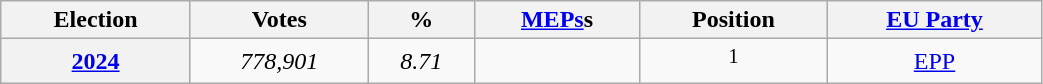<table class=wikitable style="text-align: right;" width=55%>
<tr>
<th>Election</th>
<th>Votes</th>
<th>%</th>
<th><a href='#'>MEPs</a>s</th>
<th>Position</th>
<th><a href='#'>EU Party</a></th>
</tr>
<tr style="text-align:center;">
<th><a href='#'>2024</a></th>
<td><em>778,901</em></td>
<td><em>8.71</em></td>
<td></td>
<td><sup>1</sup></td>
<td><a href='#'>EPP</a></td>
</tr>
</table>
